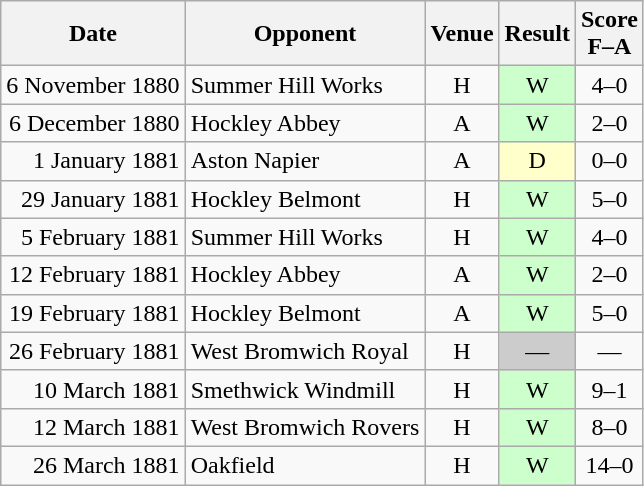<table class="wikitable plainrowheaders" style="text-align:center">
<tr>
<th scope="col">Date</th>
<th scope="col">Opponent</th>
<th scope="col">Venue</th>
<th scope="col">Result</th>
<th scope="col">Score<br>F–A</th>
</tr>
<tr>
<td align="right">6 November 1880</td>
<td align="left">Summer Hill Works</td>
<td>H</td>
<td style=background:#CCFFCC>W</td>
<td>4–0</td>
</tr>
<tr>
<td align="right">6 December 1880</td>
<td align="left">Hockley Abbey</td>
<td>A</td>
<td style=background:#CCFFCC>W</td>
<td>2–0</td>
</tr>
<tr>
<td align="right">1 January 1881</td>
<td align="left">Aston Napier</td>
<td>A</td>
<td style=background:#FFFFCC>D</td>
<td>0–0</td>
</tr>
<tr>
<td align="right">29 January 1881</td>
<td align="left">Hockley Belmont</td>
<td>H</td>
<td style=background:#CCFFCC>W</td>
<td>5–0</td>
</tr>
<tr>
<td align="right">5 February 1881</td>
<td align="left">Summer Hill Works</td>
<td>H</td>
<td style=background:#CCFFCC>W</td>
<td>4–0</td>
</tr>
<tr>
<td align="right">12 February 1881</td>
<td align="left">Hockley Abbey</td>
<td>A</td>
<td style=background:#CCFFCC>W</td>
<td>2–0</td>
</tr>
<tr>
<td align="right">19 February 1881</td>
<td align="left">Hockley Belmont</td>
<td>A</td>
<td style=background:#CCFFCC>W</td>
<td>5–0</td>
</tr>
<tr>
<td align="right">26 February 1881</td>
<td align="left">West Bromwich Royal</td>
<td>H</td>
<td style=background:#CCCCCC>—</td>
<td>—</td>
</tr>
<tr>
<td align="right">10 March 1881</td>
<td align="left">Smethwick Windmill</td>
<td>H</td>
<td style=background:#CCFFCC>W</td>
<td>9–1</td>
</tr>
<tr>
<td align="right">12 March 1881</td>
<td align="left">West Bromwich Rovers</td>
<td>H</td>
<td style=background:#CCFFCC>W</td>
<td>8–0</td>
</tr>
<tr>
<td align="right">26 March 1881</td>
<td align="left">Oakfield</td>
<td>H</td>
<td style=background:#CCFFCC>W</td>
<td>14–0</td>
</tr>
</table>
